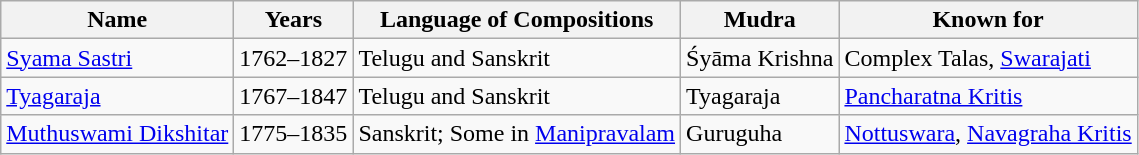<table class="wikitable">
<tr>
<th>Name</th>
<th>Years</th>
<th>Language of Compositions</th>
<th>Mudra</th>
<th>Known for</th>
</tr>
<tr>
<td><a href='#'>Syama Sastri</a></td>
<td>1762–1827</td>
<td>Telugu and Sanskrit</td>
<td>Śyāma Krishna</td>
<td>Complex Talas, <a href='#'>Swarajati</a></td>
</tr>
<tr>
<td><a href='#'>Tyagaraja</a></td>
<td>1767–1847</td>
<td>Telugu and Sanskrit</td>
<td>Tyagaraja</td>
<td><a href='#'>Pancharatna Kritis</a></td>
</tr>
<tr>
<td><a href='#'>Muthuswami Dikshitar</a></td>
<td>1775–1835</td>
<td>Sanskrit; Some in <a href='#'>Manipravalam</a></td>
<td>Guruguha</td>
<td><a href='#'>Nottuswara</a>, <a href='#'>Navagraha Kritis</a></td>
</tr>
</table>
